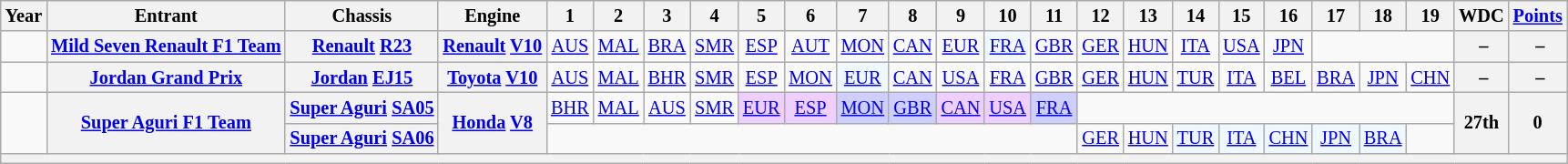<table class="wikitable" style="text-align:center; font-size:85%">
<tr>
<th>Year</th>
<th>Entrant</th>
<th>Chassis</th>
<th>Engine</th>
<th>1</th>
<th>2</th>
<th>3</th>
<th>4</th>
<th>5</th>
<th>6</th>
<th>7</th>
<th>8</th>
<th>9</th>
<th>10</th>
<th>11</th>
<th>12</th>
<th>13</th>
<th>14</th>
<th>15</th>
<th>16</th>
<th>17</th>
<th>18</th>
<th>19</th>
<th>WDC</th>
<th><a href='#'>Points</a></th>
</tr>
<tr>
<td></td>
<th nowrap><a href='#'>Mild Seven Renault F1 Team</a></th>
<th nowrap><a href='#'>Renault</a> <a href='#'>R23</a></th>
<th nowrap><a href='#'>Renault</a> <a href='#'>V10</a></th>
<td><a href='#'>AUS</a></td>
<td><a href='#'>MAL</a></td>
<td><a href='#'>BRA</a></td>
<td><a href='#'>SMR</a></td>
<td><a href='#'>ESP</a></td>
<td><a href='#'>AUT</a></td>
<td><a href='#'>MON</a></td>
<td><a href='#'>CAN</a></td>
<td><a href='#'>EUR</a></td>
<td style="background:#F0F8FF;"><a href='#'>FRA</a><br></td>
<td><a href='#'>GBR</a></td>
<td><a href='#'>GER</a></td>
<td><a href='#'>HUN</a></td>
<td><a href='#'>ITA</a></td>
<td><a href='#'>USA</a></td>
<td><a href='#'>JPN</a></td>
<td colspan=3></td>
<th> –</th>
<th> –</th>
</tr>
<tr>
<td></td>
<th nowrap><a href='#'>Jordan Grand Prix</a></th>
<th nowrap><a href='#'>Jordan</a> <a href='#'>EJ15</a></th>
<th nowrap><a href='#'>Toyota</a> <a href='#'>V10</a></th>
<td><a href='#'>AUS</a></td>
<td><a href='#'>MAL</a></td>
<td><a href='#'>BHR</a></td>
<td><a href='#'>SMR</a></td>
<td><a href='#'>ESP</a></td>
<td><a href='#'>MON</a></td>
<td style="background:#F0F8FF;"><a href='#'>EUR</a><br></td>
<td><a href='#'>CAN</a></td>
<td><a href='#'>USA</a></td>
<td><a href='#'>FRA</a></td>
<td><a href='#'>GBR</a></td>
<td><a href='#'>GER</a></td>
<td><a href='#'>HUN</a></td>
<td><a href='#'>TUR</a></td>
<td><a href='#'>ITA</a></td>
<td><a href='#'>BEL</a></td>
<td><a href='#'>BRA</a></td>
<td><a href='#'>JPN</a></td>
<td><a href='#'>CHN</a></td>
<th> –</th>
<th> –</th>
</tr>
<tr>
<td rowspan=2></td>
<th rowspan=2 nowrap><a href='#'>Super Aguri F1 Team</a></th>
<th nowrap><a href='#'>Super Aguri</a> <a href='#'>SA05</a></th>
<th rowspan=2 nowrap><a href='#'>Honda</a> <a href='#'>V8</a></th>
<td><a href='#'>BHR</a></td>
<td><a href='#'>MAL</a></td>
<td><a href='#'>AUS</a></td>
<td><a href='#'>SMR</a></td>
<td style="background:#EFCFFF;"><a href='#'>EUR</a><br></td>
<td style="background:#EFCFFF;"><a href='#'>ESP</a><br></td>
<td style="background:#CFCFFF;"><a href='#'>MON</a><br></td>
<td style="background:#CFCFFF;"><a href='#'>GBR</a><br></td>
<td style="background:#EFCFFF;"><a href='#'>CAN</a><br></td>
<td style="background:#EFCFFF;"><a href='#'>USA</a><br></td>
<td style="background:#CFCFFF;"><a href='#'>FRA</a><br></td>
<td colspan=8></td>
<th rowspan=2>27th</th>
<th rowspan=2>0</th>
</tr>
<tr>
<th nowrap><a href='#'>Super Aguri</a> <a href='#'>SA06</a></th>
<td colspan=11></td>
<td><a href='#'>GER</a></td>
<td><a href='#'>HUN</a></td>
<td style="background:#F0F8FF;"><a href='#'>TUR</a><br></td>
<td style="background:#F0F8FF;"><a href='#'>ITA</a><br></td>
<td style="background:#F0F8FF;"><a href='#'>CHN</a><br></td>
<td style="background:#F0F8FF;"><a href='#'>JPN</a><br></td>
<td style="background:#F0F8FF;"><a href='#'>BRA</a><br></td>
<td></td>
</tr>
<tr>
<th colspan="25"></th>
</tr>
</table>
